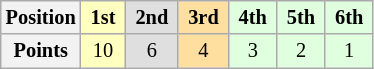<table class="wikitable" style="font-size:85%; text-align:center">
<tr>
<th>Position</th>
<td style="background:#ffffbf;"> <strong>1st</strong> </td>
<td style="background:#dfdfdf;"> <strong>2nd</strong> </td>
<td style="background:#ffdf9f;"> <strong>3rd</strong> </td>
<td style="background:#dfffdf;"> <strong>4th</strong> </td>
<td style="background:#dfffdf;"> <strong>5th</strong> </td>
<td style="background:#dfffdf;"> <strong>6th</strong> </td>
</tr>
<tr>
<th>Points</th>
<td style="background:#ffffbf;">10</td>
<td style="background:#dfdfdf;">6</td>
<td style="background:#ffdf9f;">4</td>
<td style="background:#dfffdf;">3</td>
<td style="background:#dfffdf;">2</td>
<td style="background:#dfffdf;">1</td>
</tr>
</table>
